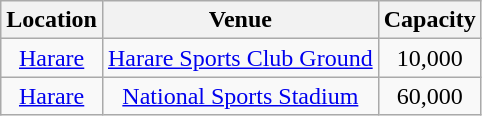<table class="wikitable sortable" style="text-align: center;">
<tr>
<th>Location</th>
<th>Venue</th>
<th>Capacity</th>
</tr>
<tr>
<td><a href='#'>Harare</a></td>
<td><a href='#'>Harare Sports Club Ground</a></td>
<td>10,000</td>
</tr>
<tr>
<td><a href='#'>Harare</a></td>
<td><a href='#'>National Sports Stadium</a></td>
<td>60,000</td>
</tr>
</table>
